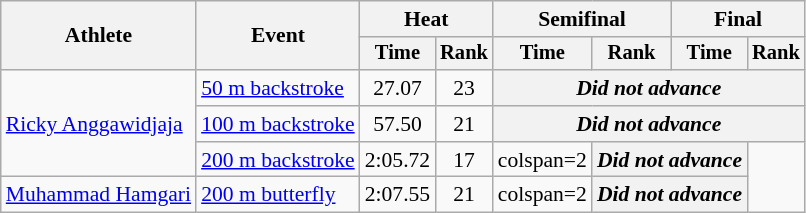<table class=wikitable style="font-size:90%">
<tr>
<th rowspan=2>Athlete</th>
<th rowspan=2>Event</th>
<th colspan="2">Heat</th>
<th colspan="2">Semifinal</th>
<th colspan="2">Final</th>
</tr>
<tr style="font-size:95%">
<th>Time</th>
<th>Rank</th>
<th>Time</th>
<th>Rank</th>
<th>Time</th>
<th>Rank</th>
</tr>
<tr align=center>
<td align=left rowspan=3><a href='#'>Ricky Anggawidjaja</a></td>
<td align=left><a href='#'>50 m backstroke</a></td>
<td>27.07</td>
<td>23</td>
<th colspan="4"><em>Did not advance</em></th>
</tr>
<tr align=center>
<td align=left><a href='#'>100 m backstroke</a></td>
<td>57.50</td>
<td>21</td>
<th colspan="4"><em>Did not advance</em></th>
</tr>
<tr align=center>
<td align=left><a href='#'>200 m backstroke</a></td>
<td>2:05.72</td>
<td>17</td>
<td>colspan=2 </td>
<th colspan="2"><em>Did not advance</em></th>
</tr>
<tr align=center>
<td align=left><a href='#'>Muhammad Hamgari</a></td>
<td align=left><a href='#'>200 m butterfly</a></td>
<td>2:07.55</td>
<td>21</td>
<td>colspan=2 </td>
<th colspan="2"><em>Did not advance</em></th>
</tr>
</table>
